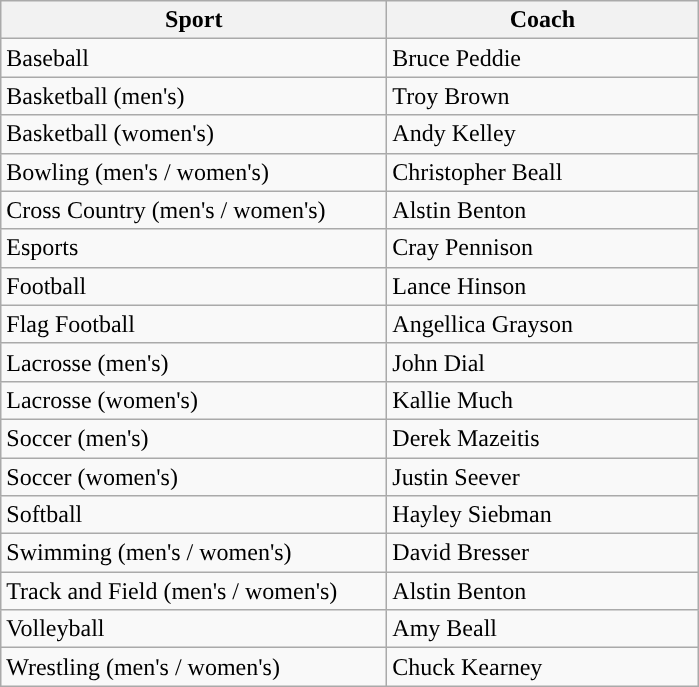<table class="wikitable"; style= "text-align: ">
<tr>
<th width=250px>Sport</th>
<th width=200px>Coach</th>
</tr>
<tr>
<td>Baseball</td>
<td>Bruce Peddie</td>
</tr>
<tr>
<td>Basketball (men's)</td>
<td>Troy Brown</td>
</tr>
<tr>
<td>Basketball (women's)</td>
<td>Andy Kelley</td>
</tr>
<tr>
<td>Bowling (men's / women's)</td>
<td>Christopher Beall</td>
</tr>
<tr>
<td>Cross Country (men's / women's)</td>
<td>Alstin Benton</td>
</tr>
<tr>
<td>Esports</td>
<td>Cray Pennison</td>
</tr>
<tr>
<td>Football</td>
<td>Lance Hinson</td>
</tr>
<tr>
<td>Flag Football</td>
<td>Angellica Grayson</td>
</tr>
<tr>
<td>Lacrosse (men's)</td>
<td>John Dial</td>
</tr>
<tr>
<td>Lacrosse (women's)</td>
<td>Kallie Much</td>
</tr>
<tr>
<td>Soccer (men's)</td>
<td>Derek Mazeitis</td>
</tr>
<tr>
<td>Soccer (women's)</td>
<td>Justin Seever</td>
</tr>
<tr>
<td>Softball</td>
<td>Hayley Siebman</td>
</tr>
<tr>
<td>Swimming  (men's / women's)</td>
<td>David Bresser</td>
</tr>
<tr>
<td>Track and Field (men's / women's)</td>
<td>Alstin Benton</td>
</tr>
<tr>
<td>Volleyball</td>
<td>Amy Beall</td>
</tr>
<tr>
<td>Wrestling (men's / women's)</td>
<td>Chuck Kearney</td>
</tr>
</table>
